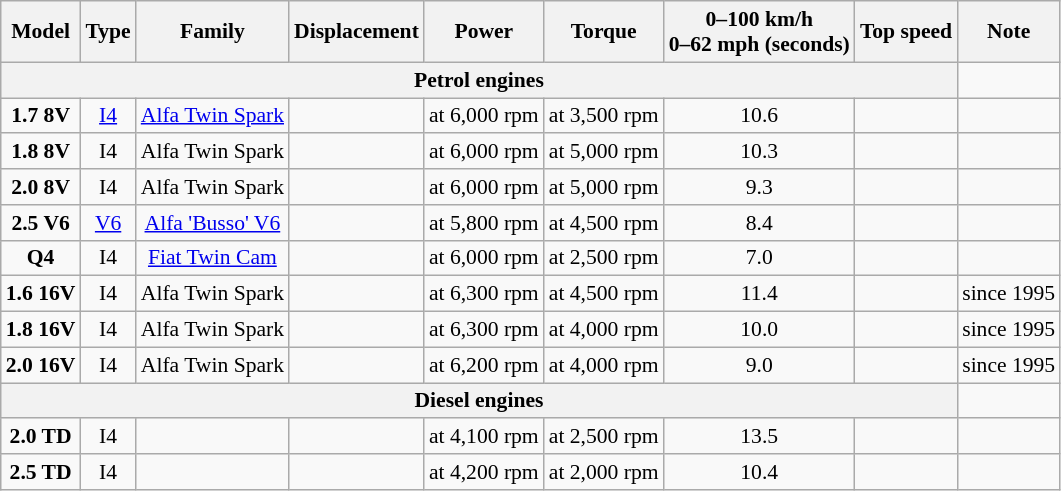<table class="wikitable" style="text-align:center; font-size:90%;">
<tr>
<th>Model</th>
<th>Type</th>
<th>Family</th>
<th>Displacement</th>
<th>Power</th>
<th>Torque</th>
<th>0–100 km/h<br>0–62 mph (seconds)</th>
<th>Top speed</th>
<th>Note</th>
</tr>
<tr>
<th colspan="8">Petrol engines</th>
</tr>
<tr>
<td><strong>1.7 8V</strong></td>
<td><a href='#'>I4</a></td>
<td><a href='#'>Alfa Twin Spark</a></td>
<td></td>
<td> at 6,000 rpm</td>
<td> at 3,500 rpm</td>
<td>10.6</td>
<td></td>
<td></td>
</tr>
<tr>
<td><strong>1.8 8V</strong></td>
<td>I4</td>
<td>Alfa Twin Spark</td>
<td></td>
<td> at 6,000 rpm</td>
<td> at 5,000 rpm</td>
<td>10.3</td>
<td></td>
<td></td>
</tr>
<tr>
<td><strong>2.0 8V</strong></td>
<td>I4</td>
<td>Alfa Twin Spark</td>
<td></td>
<td> at 6,000 rpm</td>
<td> at 5,000 rpm</td>
<td>9.3</td>
<td></td>
<td></td>
</tr>
<tr>
<td><strong>2.5 V6</strong></td>
<td><a href='#'>V6</a></td>
<td><a href='#'>Alfa 'Busso' V6</a></td>
<td></td>
<td> at 5,800 rpm</td>
<td> at 4,500 rpm</td>
<td>8.4</td>
<td></td>
<td></td>
</tr>
<tr>
<td><strong>Q4</strong></td>
<td>I4</td>
<td><a href='#'>Fiat Twin Cam</a></td>
<td></td>
<td> at 6,000 rpm</td>
<td> at 2,500 rpm</td>
<td>7.0</td>
<td></td>
<td></td>
</tr>
<tr>
<td><strong>1.6 16V</strong></td>
<td>I4</td>
<td>Alfa Twin Spark</td>
<td></td>
<td> at 6,300 rpm</td>
<td> at 4,500 rpm</td>
<td>11.4</td>
<td></td>
<td>since 1995</td>
</tr>
<tr>
<td><strong>1.8 16V</strong></td>
<td>I4</td>
<td>Alfa Twin Spark</td>
<td></td>
<td> at 6,300 rpm</td>
<td> at 4,000 rpm</td>
<td>10.0</td>
<td></td>
<td>since 1995</td>
</tr>
<tr>
<td><strong>2.0 16V</strong></td>
<td>I4</td>
<td>Alfa Twin Spark</td>
<td></td>
<td> at 6,200 rpm</td>
<td> at 4,000 rpm</td>
<td>9.0</td>
<td></td>
<td>since 1995</td>
</tr>
<tr>
<th colspan="8">Diesel engines</th>
</tr>
<tr>
<td><strong>2.0 TD</strong></td>
<td>I4</td>
<td></td>
<td></td>
<td> at 4,100 rpm</td>
<td> at 2,500 rpm</td>
<td>13.5</td>
<td></td>
<td></td>
</tr>
<tr>
<td><strong>2.5 TD</strong></td>
<td>I4</td>
<td></td>
<td></td>
<td> at 4,200 rpm</td>
<td> at 2,000 rpm</td>
<td>10.4</td>
<td></td>
<td></td>
</tr>
</table>
